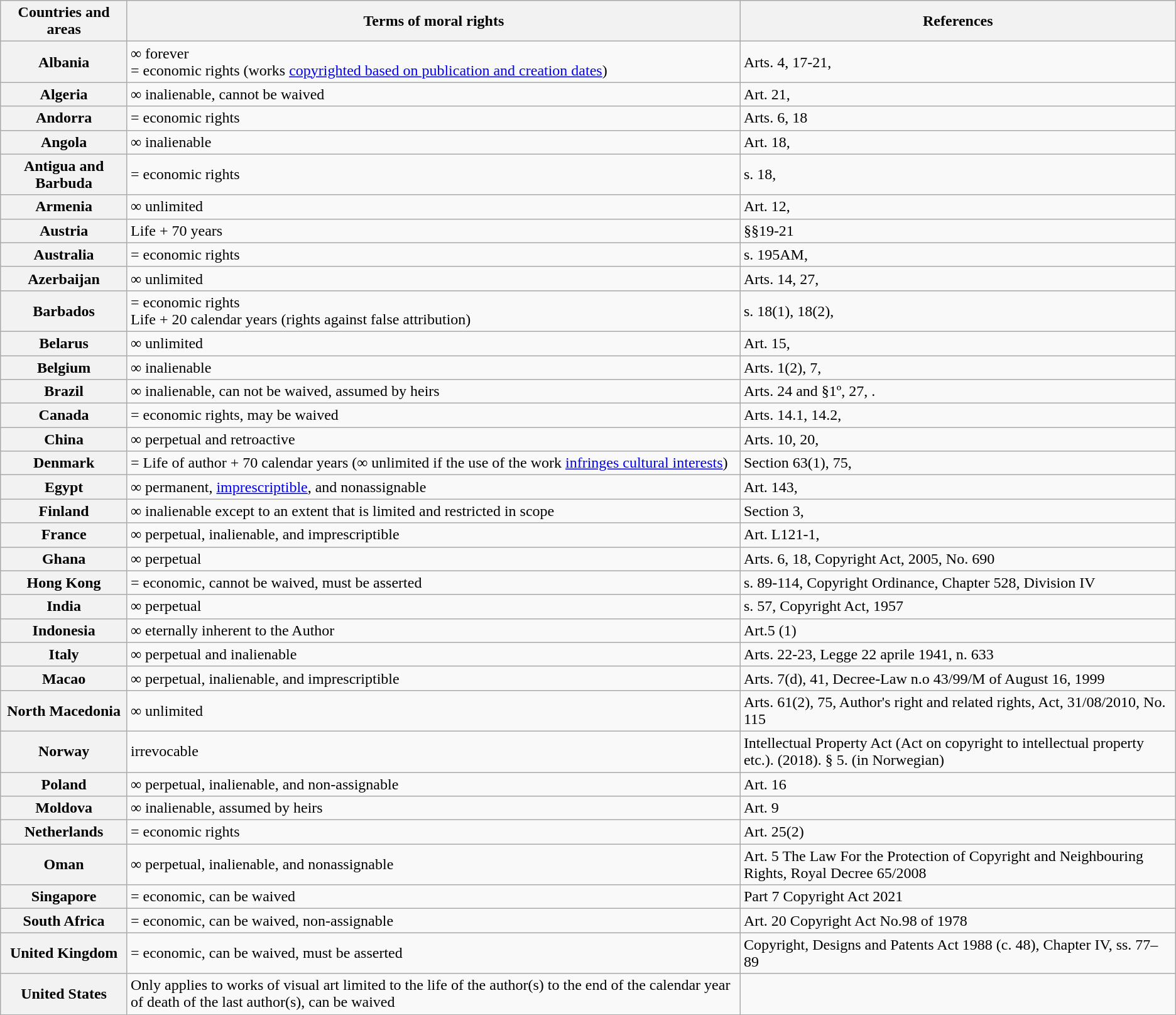<table class="wikitable sortable">
<tr>
<th>Countries and areas</th>
<th>Terms of moral rights</th>
<th>References</th>
</tr>
<tr>
<th>Albania</th>
<td>∞ forever<br>= economic rights (works <a href='#'>copyrighted based on publication and creation dates</a>)</td>
<td>Arts. 4, 17-21, </td>
</tr>
<tr>
<th>Algeria</th>
<td>∞ inalienable, cannot be waived</td>
<td>Art. 21, </td>
</tr>
<tr>
<th>Andorra</th>
<td>= economic rights</td>
<td>Arts. 6, 18 </td>
</tr>
<tr>
<th>Angola</th>
<td>∞ inalienable</td>
<td>Art. 18, </td>
</tr>
<tr>
<th>Antigua and Barbuda</th>
<td>= economic rights</td>
<td>s. 18, </td>
</tr>
<tr>
<th>Armenia</th>
<td>∞ unlimited</td>
<td>Art. 12, </td>
</tr>
<tr>
<th>Austria</th>
<td>Life + 70 years</td>
<td>§§19-21 </td>
</tr>
<tr>
<th>Australia</th>
<td>= economic rights</td>
<td>s. 195AM, </td>
</tr>
<tr>
<th>Azerbaijan</th>
<td>∞ unlimited</td>
<td>Arts. 14, 27, </td>
</tr>
<tr>
<th>Barbados</th>
<td>= economic rights<br>Life + 20 calendar years (rights against false attribution)</td>
<td>s. 18(1), 18(2), </td>
</tr>
<tr>
<th>Belarus</th>
<td>∞ unlimited</td>
<td>Art. 15, </td>
</tr>
<tr>
<th>Belgium</th>
<td>∞ inalienable</td>
<td>Arts. 1(2), 7, </td>
</tr>
<tr>
<th>Brazil</th>
<td>∞ inalienable, can not be waived, assumed by heirs</td>
<td>Arts. 24 and §1º, 27, .</td>
</tr>
<tr>
<th>Canada</th>
<td>= economic rights, may be waived</td>
<td>Arts. 14.1, 14.2, </td>
</tr>
<tr>
<th>China</th>
<td>∞ perpetual and retroactive</td>
<td>Arts. 10, 20, </td>
</tr>
<tr>
<th>Denmark</th>
<td>= Life of author + 70 calendar years (∞ unlimited if the use of the work <a href='#'>infringes cultural interests</a>)</td>
<td>Section 63(1), 75, </td>
</tr>
<tr>
<th>Egypt</th>
<td>∞ permanent, <a href='#'>imprescriptible</a>, and nonassignable</td>
<td>Art. 143, </td>
</tr>
<tr>
<th>Finland</th>
<td>∞ inalienable except to an extent that is limited and restricted in scope</td>
<td>Section 3, </td>
</tr>
<tr>
<th>France</th>
<td>∞ perpetual, inalienable, and imprescriptible</td>
<td>Art. L121-1, </td>
</tr>
<tr>
<th>Ghana</th>
<td>∞ perpetual</td>
<td>Arts. 6, 18, Copyright Act, 2005, No. 690</td>
</tr>
<tr>
<th>Hong Kong</th>
<td>= economic, cannot be waived, must be asserted</td>
<td>s. 89-114, Copyright Ordinance, Chapter 528, Division IV</td>
</tr>
<tr>
<th>India</th>
<td>∞ perpetual</td>
<td>s. 57, Copyright Act, 1957</td>
</tr>
<tr>
<th>Indonesia</th>
<td>∞ eternally inherent to the Author</td>
<td>Art.5 (1)</td>
</tr>
<tr>
<th>Italy</th>
<td>∞ perpetual and inalienable</td>
<td>Arts. 22-23, Legge 22 aprile 1941, n. 633</td>
</tr>
<tr>
<th>Macao</th>
<td>∞ perpetual, inalienable, and imprescriptible</td>
<td>Arts. 7(d), 41, Decree-Law n.o 43/99/M of August 16, 1999</td>
</tr>
<tr>
<th>North Macedonia</th>
<td>∞ unlimited</td>
<td>Arts. 61(2), 75, Author's right and related rights, Act, 31/08/2010, No. 115</td>
</tr>
<tr>
<th>Norway</th>
<td>irrevocable</td>
<td>Intellectual Property Act (Act on copyright to intellectual property etc.). (2018). § 5. (in Norwegian)</td>
</tr>
<tr>
<th>Poland</th>
<td>∞ perpetual, inalienable, and  non-assignable</td>
<td>Art. 16</td>
</tr>
<tr>
<th>Moldova</th>
<td>∞ inalienable, assumed by heirs</td>
<td>Art. 9</td>
</tr>
<tr>
<th>Netherlands</th>
<td>= economic rights</td>
<td>Art. 25(2)</td>
</tr>
<tr>
<th>Oman</th>
<td>∞ perpetual, inalienable, and nonassignable</td>
<td>Art. 5 The Law For the Protection of Copyright and Neighbouring Rights, Royal Decree 65/2008</td>
</tr>
<tr>
<th>Singapore</th>
<td>= economic, can be waived</td>
<td>Part 7 Copyright Act 2021</td>
</tr>
<tr>
<th>South Africa</th>
<td>= economic, can be waived, non-assignable</td>
<td>Art. 20 Copyright Act No.98 of 1978</td>
</tr>
<tr>
<th>United Kingdom</th>
<td>= economic, can be waived, must be asserted</td>
<td>Copyright, Designs and Patents Act 1988 (c. 48), Chapter IV, ss.  77–89</td>
</tr>
<tr>
<th>United States</th>
<td>Only applies to works of visual art  limited to the life of the author(s) to the end of the calendar year of death of the last author(s), can be waived</td>
<td></td>
</tr>
</table>
